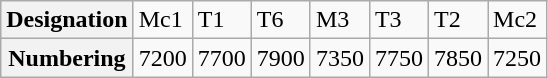<table class="wikitable">
<tr>
<th>Designation</th>
<td>Mc1</td>
<td>T1</td>
<td>T6</td>
<td>M3</td>
<td>T3</td>
<td>T2</td>
<td>Mc2</td>
</tr>
<tr>
<th>Numbering</th>
<td>7200</td>
<td>7700</td>
<td>7900</td>
<td>7350</td>
<td>7750</td>
<td>7850</td>
<td>7250</td>
</tr>
</table>
